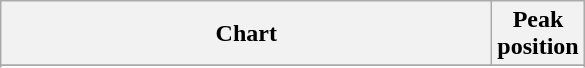<table class="wikitable" plainrowheaders sortable" style="text-align:center;">
<tr>
<th scope="col" style="width:20em;">Chart</th>
<th scope="col">Peak<br>position</th>
</tr>
<tr>
</tr>
<tr>
</tr>
</table>
